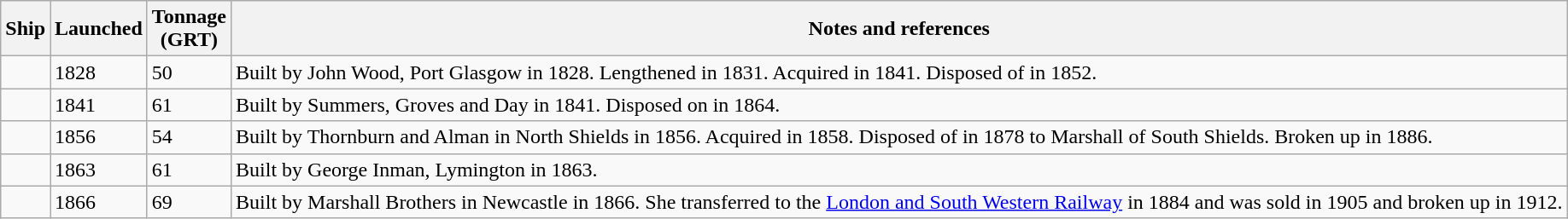<table class="wikitable sortable">
<tr>
<th scope="col">Ship</th>
<th scope="col">Launched</th>
<th scope="col">Tonnage<br>(GRT)</th>
<th scope="col">Notes and references</th>
</tr>
<tr>
<td></td>
<td>1828</td>
<td>50</td>
<td>Built by John Wood, Port Glasgow in 1828. Lengthened in 1831. Acquired in 1841. Disposed of in 1852.</td>
</tr>
<tr>
<td></td>
<td>1841</td>
<td>61</td>
<td>Built by Summers, Groves and Day in 1841. Disposed on in 1864.</td>
</tr>
<tr>
<td></td>
<td>1856</td>
<td>54</td>
<td>Built by Thornburn and Alman in North Shields in 1856. Acquired in 1858. Disposed of in 1878 to Marshall of South Shields. Broken up in 1886.</td>
</tr>
<tr>
<td></td>
<td>1863</td>
<td>61</td>
<td>Built by George Inman, Lymington in 1863.</td>
</tr>
<tr>
<td></td>
<td>1866</td>
<td>69</td>
<td>Built by Marshall Brothers in Newcastle in 1866. She transferred to the <a href='#'>London and South Western Railway</a> in 1884 and was sold in 1905 and broken up in 1912.</td>
</tr>
</table>
